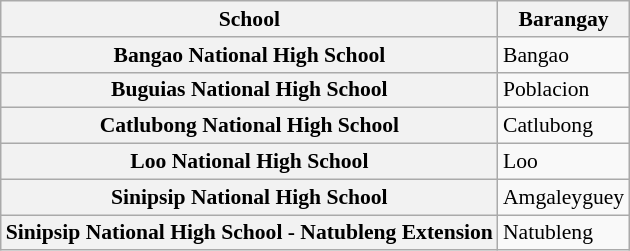<table class="wikitable collapsible sortable collapsed plainrowheaders" style="font-size:90%;margin:auto;">
<tr>
<th scope="col">School</th>
<th scope="col">Barangay</th>
</tr>
<tr>
<th scope="row">Bangao National High School</th>
<td>Bangao</td>
</tr>
<tr>
<th scope="row">Buguias National High School</th>
<td>Poblacion</td>
</tr>
<tr>
<th scope="row">Catlubong National High School</th>
<td>Catlubong</td>
</tr>
<tr>
<th scope="row">Loo National High School</th>
<td>Loo</td>
</tr>
<tr>
<th scope="row">Sinipsip National High School</th>
<td>Amgaleyguey</td>
</tr>
<tr>
<th scope="row">Sinipsip National High School - Natubleng Extension</th>
<td>Natubleng</td>
</tr>
</table>
